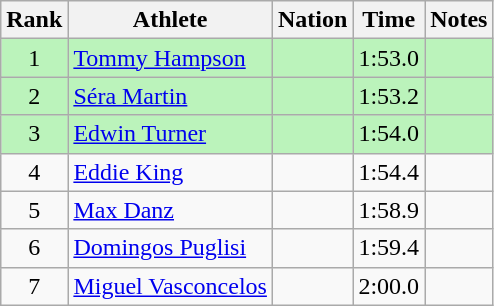<table class="wikitable sortable" style="text-align:center">
<tr>
<th>Rank</th>
<th>Athlete</th>
<th>Nation</th>
<th>Time</th>
<th>Notes</th>
</tr>
<tr bgcolor=bbf3bb>
<td>1</td>
<td align=left><a href='#'>Tommy Hampson</a></td>
<td align=left></td>
<td>1:53.0</td>
<td></td>
</tr>
<tr bgcolor=bbf3bb>
<td>2</td>
<td align=left><a href='#'>Séra Martin</a></td>
<td align=left></td>
<td>1:53.2</td>
<td></td>
</tr>
<tr bgcolor=bbf3bb>
<td>3</td>
<td align=left><a href='#'>Edwin Turner</a></td>
<td align=left></td>
<td>1:54.0</td>
<td></td>
</tr>
<tr>
<td>4</td>
<td align=left><a href='#'>Eddie King</a></td>
<td align=left></td>
<td>1:54.4</td>
<td></td>
</tr>
<tr>
<td>5</td>
<td align=left><a href='#'>Max Danz</a></td>
<td align=left></td>
<td>1:58.9</td>
<td></td>
</tr>
<tr>
<td>6</td>
<td align=left><a href='#'>Domingos Puglisi</a></td>
<td align=left></td>
<td>1:59.4</td>
<td></td>
</tr>
<tr>
<td>7</td>
<td align=left><a href='#'>Miguel Vasconcelos</a></td>
<td align=left></td>
<td>2:00.0</td>
<td></td>
</tr>
</table>
